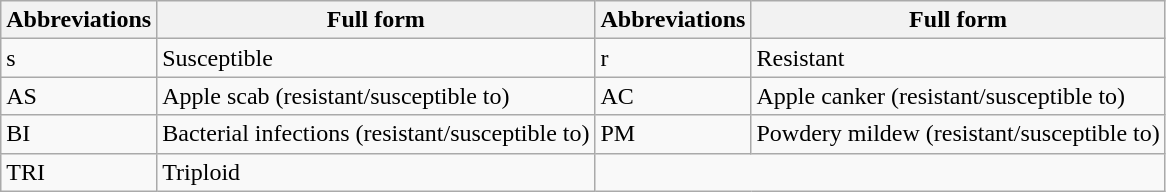<table class="wikitable">
<tr>
<th>Abbreviations</th>
<th>Full form</th>
<th>Abbreviations</th>
<th>Full form</th>
</tr>
<tr>
<td>s</td>
<td>Susceptible</td>
<td>r</td>
<td>Resistant</td>
</tr>
<tr>
<td>AS</td>
<td>Apple scab (resistant/susceptible to)</td>
<td>AC</td>
<td>Apple canker (resistant/susceptible to)</td>
</tr>
<tr>
<td>BI</td>
<td>Bacterial infections (resistant/susceptible to)</td>
<td>PM</td>
<td>Powdery mildew (resistant/susceptible to)</td>
</tr>
<tr>
<td>TRI</td>
<td>Triploid</td>
</tr>
</table>
